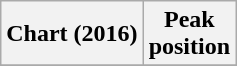<table class="wikitable sortable plainrowheaders" style="text-align:center">
<tr>
<th scope="col">Chart (2016)</th>
<th scope="col">Peak<br> position</th>
</tr>
<tr>
</tr>
</table>
